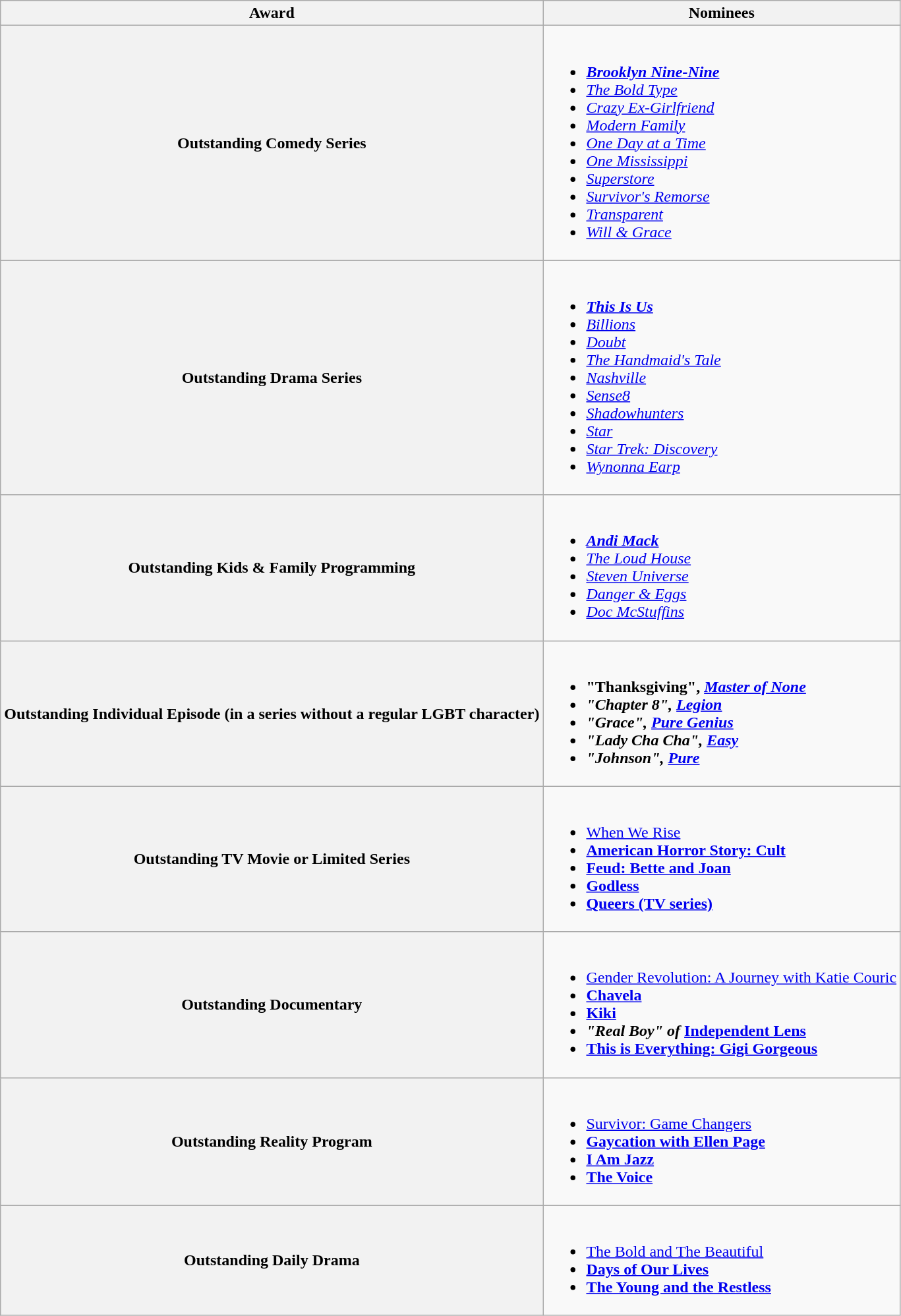<table class="wikitable sortable">
<tr>
<th>Award</th>
<th>Nominees</th>
</tr>
<tr>
<th scope="row">Outstanding Comedy Series</th>
<td><br><ul><li><strong><em><a href='#'>Brooklyn Nine-Nine</a></em></strong></li><li><em><a href='#'>The Bold Type</a></em></li><li><em><a href='#'>Crazy Ex-Girlfriend</a></em></li><li><em><a href='#'>Modern Family</a></em></li><li><em><a href='#'>One Day at a Time</a></em></li><li><em><a href='#'>One Mississippi</a></em></li><li><em><a href='#'>Superstore</a></em></li><li><em><a href='#'>Survivor's Remorse</a></em></li><li><em><a href='#'>Transparent</a></em></li><li><em><a href='#'>Will & Grace</a></em></li></ul></td>
</tr>
<tr>
<th scope="row">Outstanding Drama Series</th>
<td><br><ul><li><strong><em><a href='#'>This Is Us</a></em></strong></li><li><em><a href='#'>Billions</a></em></li><li><em><a href='#'>Doubt</a></em></li><li><em><a href='#'>The Handmaid's Tale</a></em></li><li><em><a href='#'>Nashville</a></em></li><li><em><a href='#'>Sense8</a></em></li><li><em><a href='#'>Shadowhunters</a></em></li><li><em><a href='#'>Star</a></em></li><li><em><a href='#'>Star Trek: Discovery</a></em></li><li><em><a href='#'>Wynonna Earp</a></em></li></ul></td>
</tr>
<tr>
<th scope="row">Outstanding Kids & Family Programming</th>
<td><br><ul><li><strong><em><a href='#'>Andi Mack</a></em></strong></li><li><em><a href='#'>The Loud House</a></em></li><li><em><a href='#'>Steven Universe</a></em></li><li><em><a href='#'>Danger & Eggs</a></em></li><li><em><a href='#'>Doc McStuffins</a></em></li></ul></td>
</tr>
<tr>
<th scope="row">Outstanding Individual Episode (in a series without a regular LGBT character)</th>
<td><br><ul><li><strong>"Thanksgiving", <em><a href='#'>Master of None</a><strong><em></li><li>"Chapter 8", </em><a href='#'>Legion</a><em></li><li>"Grace", </em><a href='#'>Pure Genius</a><em></li><li>"Lady Cha Cha", </em><a href='#'>Easy</a><em></li><li>"Johnson", </em><a href='#'>Pure</a><em></li></ul></td>
</tr>
<tr>
<th scope="row">Outstanding TV Movie or Limited Series</th>
<td><br><ul><li></em></strong><a href='#'>When We Rise</a><strong><em></li><li></em><a href='#'>American Horror Story: Cult</a><em></li><li></em><a href='#'>Feud: Bette and Joan</a><em></li><li></em><a href='#'>Godless</a><em></li><li></em><a href='#'>Queers (TV series)</a><em></li></ul></td>
</tr>
<tr>
<th scope="row">Outstanding Documentary</th>
<td><br><ul><li></em></strong><a href='#'>Gender Revolution: A Journey with Katie Couric</a><strong><em></li><li></em><a href='#'>Chavela</a><em></li><li></em><a href='#'>Kiki</a><em></li><li>"Real Boy" of </em><a href='#'>Independent Lens</a><em></li><li></em><a href='#'>This is Everything: Gigi Gorgeous</a><em></li></ul></td>
</tr>
<tr>
<th scope="row">Outstanding Reality Program</th>
<td><br><ul><li></em></strong><a href='#'>Survivor: Game Changers</a><strong><em></li><li></em><a href='#'>Gaycation with Ellen Page</a><em></li><li></em><a href='#'>I Am Jazz</a><em></li><li></em><a href='#'>The Voice</a><em></li></ul></td>
</tr>
<tr>
<th scope="row">Outstanding Daily Drama</th>
<td><br><ul><li></em></strong><a href='#'>The Bold and The Beautiful</a><strong><em></li><li></em><a href='#'>Days of Our Lives</a><em></li><li></em><a href='#'>The Young and the Restless</a><em></li></ul></td>
</tr>
</table>
